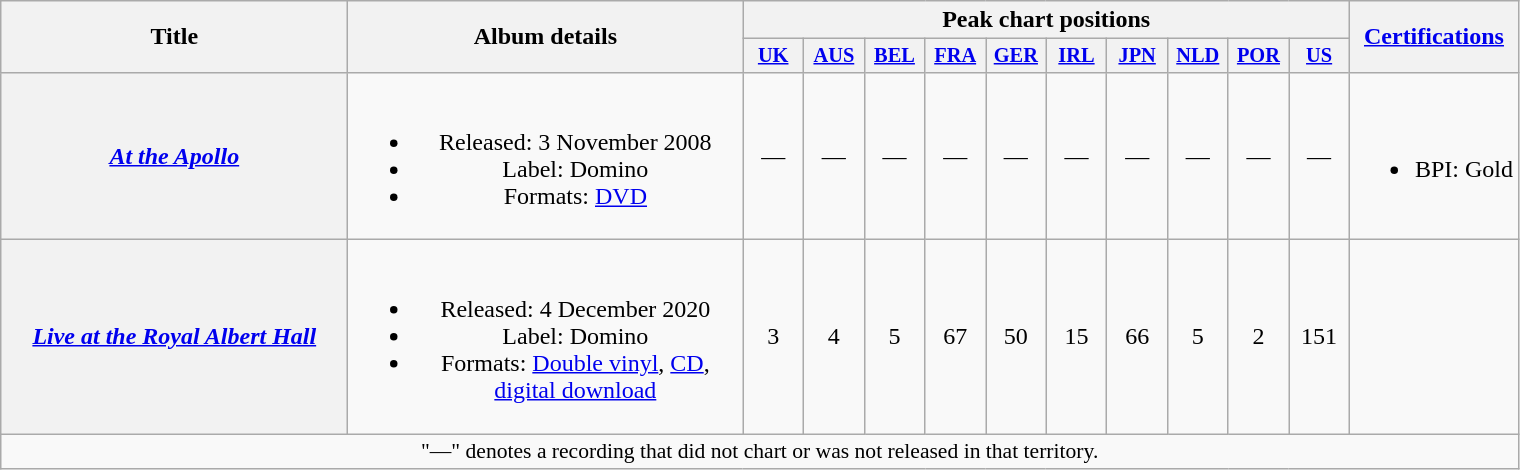<table class="wikitable plainrowheaders" style="text-align:center;" border="1">
<tr>
<th rowspan="2" style="width:14em;">Title</th>
<th rowspan="2" style="width:16em;">Album details</th>
<th colspan="10">Peak chart positions</th>
<th rowspan="2"><a href='#'>Certifications</a></th>
</tr>
<tr>
<th scope="col" style="width:2.5em;font-size:85%;"><a href='#'>UK</a><br></th>
<th scope="col" style="width:2.5em;font-size:85%;"><a href='#'>AUS</a><br></th>
<th scope="col" style="width:2.5em;font-size:85%;"><a href='#'>BEL</a><br></th>
<th scope="col" style="width:2.5em;font-size:85%;"><a href='#'>FRA</a><br></th>
<th scope="col" style="width:2.5em;font-size:85%;"><a href='#'>GER</a><br></th>
<th scope="col" style="width:2.5em;font-size:85%;"><a href='#'>IRL</a><br></th>
<th scope="col" style="width:2.5em;font-size:85%;"><a href='#'>JPN</a><br></th>
<th scope="col" style="width:2.5em;font-size:85%;"><a href='#'>NLD</a><br></th>
<th scope="col" style="width:2.5em;font-size:85%;"><a href='#'>POR</a><br></th>
<th scope="col" style="width:2.5em;font-size:85%;"><a href='#'>US</a><br></th>
</tr>
<tr>
<th scope="row"><em><a href='#'>At the Apollo</a></em></th>
<td><br><ul><li>Released: 3 November 2008</li><li>Label: Domino</li><li>Formats: <a href='#'>DVD</a></li></ul></td>
<td>—</td>
<td>—</td>
<td>—</td>
<td>—</td>
<td>—</td>
<td>—</td>
<td>—</td>
<td>—</td>
<td>—</td>
<td>—</td>
<td><br><ul><li>BPI: Gold</li></ul></td>
</tr>
<tr>
<th scope="row"><em><a href='#'>Live at the Royal Albert Hall</a></em></th>
<td><br><ul><li>Released: 4 December 2020</li><li>Label: Domino</li><li>Formats: <a href='#'>Double vinyl</a>, <a href='#'>CD</a>, <a href='#'>digital download</a></li></ul></td>
<td>3</td>
<td>4</td>
<td>5</td>
<td>67</td>
<td>50</td>
<td>15</td>
<td>66</td>
<td>5</td>
<td>2</td>
<td>151</td>
<td></td>
</tr>
<tr>
<td colspan="14" style="font-size:90%">"—" denotes a recording that did not chart or was not released in that territory.</td>
</tr>
</table>
